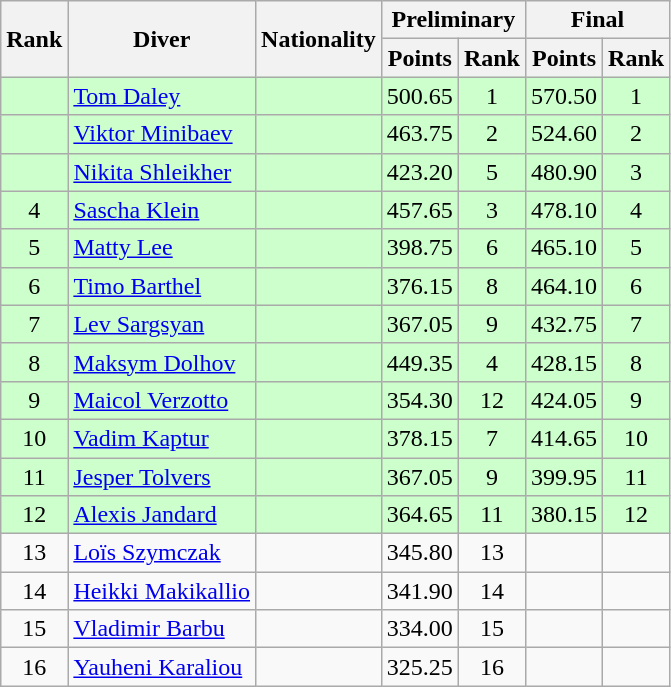<table class="wikitable sortable" style="text-align:center">
<tr>
<th rowspan=2>Rank</th>
<th rowspan=2>Diver</th>
<th rowspan=2>Nationality</th>
<th colspan=2>Preliminary</th>
<th colspan=2>Final</th>
</tr>
<tr>
<th>Points</th>
<th>Rank</th>
<th>Points</th>
<th>Rank</th>
</tr>
<tr bgcolor=ccffcc>
<td></td>
<td align=left><a href='#'>Tom Daley</a></td>
<td align=left></td>
<td>500.65</td>
<td>1</td>
<td>570.50</td>
<td>1</td>
</tr>
<tr bgcolor=ccffcc>
<td></td>
<td align=left><a href='#'>Viktor Minibaev</a></td>
<td align=left></td>
<td>463.75</td>
<td>2</td>
<td>524.60</td>
<td>2</td>
</tr>
<tr bgcolor=ccffcc>
<td></td>
<td align=left><a href='#'>Nikita Shleikher</a></td>
<td align=left></td>
<td>423.20</td>
<td>5</td>
<td>480.90</td>
<td>3</td>
</tr>
<tr bgcolor=ccffcc>
<td>4</td>
<td align=left><a href='#'>Sascha Klein</a></td>
<td align=left></td>
<td>457.65</td>
<td>3</td>
<td>478.10</td>
<td>4</td>
</tr>
<tr bgcolor=ccffcc>
<td>5</td>
<td align=left><a href='#'>Matty Lee</a></td>
<td align=left></td>
<td>398.75</td>
<td>6</td>
<td>465.10</td>
<td>5</td>
</tr>
<tr bgcolor=ccffcc>
<td>6</td>
<td align=left><a href='#'>Timo Barthel</a></td>
<td align=left></td>
<td>376.15</td>
<td>8</td>
<td>464.10</td>
<td>6</td>
</tr>
<tr bgcolor=ccffcc>
<td>7</td>
<td align=left><a href='#'>Lev Sargsyan</a></td>
<td align=left></td>
<td>367.05</td>
<td>9</td>
<td>432.75</td>
<td>7</td>
</tr>
<tr bgcolor=ccffcc>
<td>8</td>
<td align=left><a href='#'>Maksym Dolhov</a></td>
<td align=left></td>
<td>449.35</td>
<td>4</td>
<td>428.15</td>
<td>8</td>
</tr>
<tr bgcolor=ccffcc>
<td>9</td>
<td align=left><a href='#'>Maicol Verzotto</a></td>
<td align=left></td>
<td>354.30</td>
<td>12</td>
<td>424.05</td>
<td>9</td>
</tr>
<tr bgcolor=ccffcc>
<td>10</td>
<td align=left><a href='#'>Vadim Kaptur</a></td>
<td align=left></td>
<td>378.15</td>
<td>7</td>
<td>414.65</td>
<td>10</td>
</tr>
<tr bgcolor=ccffcc>
<td>11</td>
<td align=left><a href='#'>Jesper Tolvers</a></td>
<td align=left></td>
<td>367.05</td>
<td>9</td>
<td>399.95</td>
<td>11</td>
</tr>
<tr bgcolor=ccffcc>
<td>12</td>
<td align=left><a href='#'>Alexis Jandard</a></td>
<td align=left></td>
<td>364.65</td>
<td>11</td>
<td>380.15</td>
<td>12</td>
</tr>
<tr>
<td>13</td>
<td align=left><a href='#'>Loïs Szymczak</a></td>
<td align=left></td>
<td>345.80</td>
<td>13</td>
<td></td>
<td></td>
</tr>
<tr>
<td>14</td>
<td align=left><a href='#'>Heikki Makikallio</a></td>
<td align=left></td>
<td>341.90</td>
<td>14</td>
<td></td>
<td></td>
</tr>
<tr>
<td>15</td>
<td align=left><a href='#'>Vladimir Barbu</a></td>
<td align=left></td>
<td>334.00</td>
<td>15</td>
<td></td>
<td></td>
</tr>
<tr>
<td>16</td>
<td align=left><a href='#'>Yauheni Karaliou</a></td>
<td align=left></td>
<td>325.25</td>
<td>16</td>
<td></td>
<td></td>
</tr>
</table>
